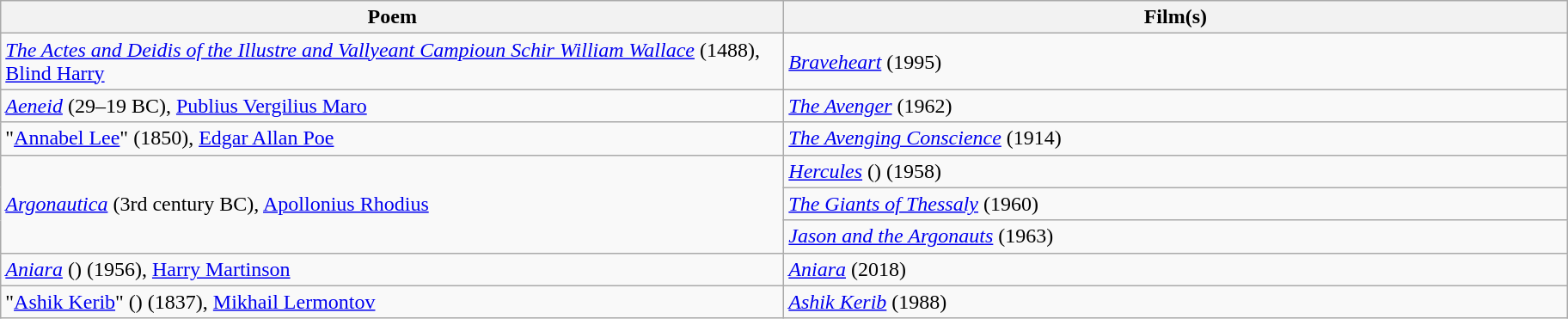<table class="wikitable">
<tr>
<th width="600">Poem</th>
<th width="600">Film(s)</th>
</tr>
<tr>
<td><em><a href='#'>The Actes and Deidis of the Illustre and Vallyeant Campioun Schir William Wallace</a></em> (1488), <a href='#'>Blind Harry</a></td>
<td><em><a href='#'>Braveheart</a></em> (1995)</td>
</tr>
<tr>
<td><em><a href='#'>Aeneid</a></em> (29–19 BC), <a href='#'>Publius Vergilius Maro</a></td>
<td><em><a href='#'>The Avenger</a></em> (1962)</td>
</tr>
<tr>
<td>"<a href='#'>Annabel Lee</a>" (1850), <a href='#'>Edgar Allan Poe</a></td>
<td><em><a href='#'>The Avenging Conscience</a></em> (1914)</td>
</tr>
<tr>
<td rowspan="3"><em><a href='#'>Argonautica</a></em> (3rd century BC), <a href='#'>Apollonius Rhodius</a></td>
<td><em><a href='#'>Hercules</a></em> () (1958)</td>
</tr>
<tr>
<td><em><a href='#'>The Giants of Thessaly</a></em> (1960)</td>
</tr>
<tr>
<td><em><a href='#'>Jason and the Argonauts</a></em> (1963)</td>
</tr>
<tr>
<td><em><a href='#'>Aniara</a></em> () (1956), <a href='#'>Harry Martinson</a></td>
<td><em><a href='#'>Aniara</a></em> (2018)</td>
</tr>
<tr>
<td>"<a href='#'>Ashik Kerib</a>" () (1837), <a href='#'>Mikhail Lermontov</a></td>
<td><em><a href='#'>Ashik Kerib</a></em> (1988)</td>
</tr>
</table>
